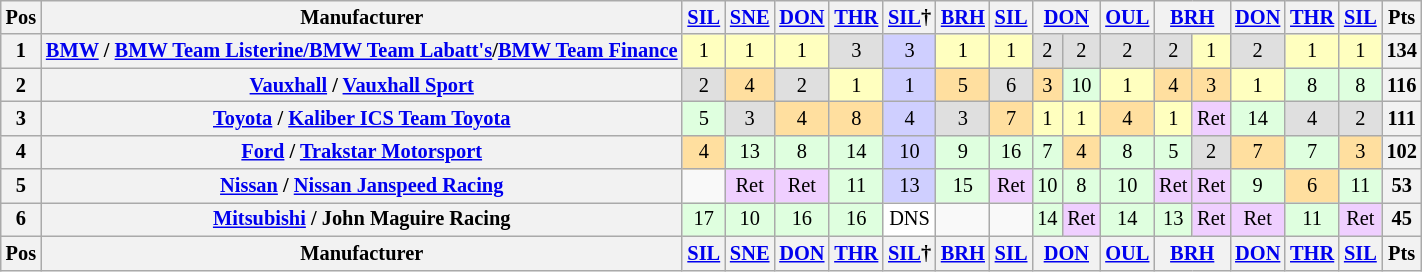<table class="wikitable" style="font-size: 85%; text-align:center;">
<tr valign="top">
<th valign=middle>Pos</th>
<th valign=middle>Manufacturer</th>
<th><a href='#'>SIL</a></th>
<th><a href='#'>SNE</a></th>
<th><a href='#'>DON</a></th>
<th><a href='#'>THR</a></th>
<th><a href='#'>SIL</a>†</th>
<th><a href='#'>BRH</a></th>
<th><a href='#'>SIL</a></th>
<th colspan=2><a href='#'>DON</a></th>
<th><a href='#'>OUL</a></th>
<th colspan=2><a href='#'>BRH</a></th>
<th><a href='#'>DON</a></th>
<th><a href='#'>THR</a></th>
<th><a href='#'>SIL</a></th>
<th valign=middle>Pts</th>
</tr>
<tr>
<th>1</th>
<th align=left nowrap><a href='#'>BMW</a> / <a href='#'>BMW Team Listerine/BMW Team Labatt's</a>/<a href='#'>BMW Team Finance</a></th>
<td style="background:#FFFFBF;">1</td>
<td style="background:#FFFFBF;">1</td>
<td style="background:#FFFFBF;">1</td>
<td style="background:#DFDFDF;">3</td>
<td style="background:#CFCFFF;">3</td>
<td style="background:#FFFFBF;">1</td>
<td style="background:#FFFFBF;">1</td>
<td style="background:#DFDFDF;">2</td>
<td style="background:#DFDFDF;">2</td>
<td style="background:#DFDFDF;">2</td>
<td style="background:#DFDFDF;">2</td>
<td style="background:#FFFFBF;">1</td>
<td style="background:#DFDFDF;">2</td>
<td style="background:#FFFFBF;">1</td>
<td style="background:#FFFFBF;">1</td>
<th>134</th>
</tr>
<tr>
<th>2</th>
<th align=left><a href='#'>Vauxhall</a> / <a href='#'>Vauxhall Sport</a></th>
<td style="background:#DFDFDF;">2</td>
<td style="background:#FFDF9F;">4</td>
<td style="background:#DFDFDF;">2</td>
<td style="background:#FFFFBF;">1</td>
<td style="background:#CFCFFF;">1</td>
<td style="background:#FFDF9F;">5</td>
<td style="background:#DFDFDF;">6</td>
<td style="background:#FFDF9F;">3</td>
<td style="background:#DFFFDF;">10</td>
<td style="background:#FFFFBF;">1</td>
<td style="background:#FFDF9F;">4</td>
<td style="background:#FFDF9F;">3</td>
<td style="background:#FFFFBF;">1</td>
<td style="background:#DFFFDF;">8</td>
<td style="background:#DFFFDF;">8</td>
<th>116</th>
</tr>
<tr>
<th>3</th>
<th align=left><a href='#'>Toyota</a> / <a href='#'>Kaliber ICS Team Toyota</a></th>
<td style="background:#DFFFDF;">5</td>
<td style="background:#DFDFDF;">3</td>
<td style="background:#FFDF9F;">4</td>
<td style="background:#FFDF9F;">8</td>
<td style="background:#CFCFFF;">4</td>
<td style="background:#DFDFDF;">3</td>
<td style="background:#FFDF9F;">7</td>
<td style="background:#FFFFBF;">1</td>
<td style="background:#FFFFBF;">1</td>
<td style="background:#FFDF9F;">4</td>
<td style="background:#FFFFBF;">1</td>
<td style="background:#EFCFFF;">Ret</td>
<td style="background:#DFFFDF;">14</td>
<td style="background:#DFDFDF;">4</td>
<td style="background:#DFDFDF;">2</td>
<th>111</th>
</tr>
<tr>
<th>4</th>
<th align=left><a href='#'>Ford</a> / <a href='#'>Trakstar Motorsport</a></th>
<td style="background:#FFDF9F;">4</td>
<td style="background:#DFFFDF;">13</td>
<td style="background:#DFFFDF;">8</td>
<td style="background:#DFFFDF;">14</td>
<td style="background:#CFCFFF;">10</td>
<td style="background:#DFFFDF;">9</td>
<td style="background:#DFFFDF;">16</td>
<td style="background:#DFFFDF;">7</td>
<td style="background:#FFDF9F;">4</td>
<td style="background:#DFFFDF;">8</td>
<td style="background:#DFFFDF;">5</td>
<td style="background:#DFDFDF;">2</td>
<td style="background:#FFDF9F;">7</td>
<td style="background:#DFFFDF;">7</td>
<td style="background:#FFDF9F;">3</td>
<th>102</th>
</tr>
<tr>
<th>5</th>
<th align=left><a href='#'>Nissan</a> / <a href='#'>Nissan Janspeed Racing</a></th>
<td></td>
<td style="background:#EFCFFF;">Ret</td>
<td style="background:#EFCFFF;">Ret</td>
<td style="background:#DFFFDF;">11</td>
<td style="background:#CFCFFF;">13</td>
<td style="background:#DFFFDF;">15</td>
<td style="background:#EFCFFF;">Ret</td>
<td style="background:#DFFFDF;">10</td>
<td style="background:#DFFFDF;">8</td>
<td style="background:#DFFFDF;">10</td>
<td style="background:#EFCFFF;">Ret</td>
<td style="background:#EFCFFF;">Ret</td>
<td style="background:#DFFFDF;">9</td>
<td style="background:#FFDF9F;">6</td>
<td style="background:#DFFFDF;">11</td>
<th>53</th>
</tr>
<tr>
<th>6</th>
<th align=left><a href='#'>Mitsubishi</a> / John Maguire Racing</th>
<td style="background:#DFFFDF;">17</td>
<td style="background:#DFFFDF;">10</td>
<td style="background:#DFFFDF;">16</td>
<td style="background:#DFFFDF;">16</td>
<td style="background:#FFFFFF;">DNS</td>
<td></td>
<td></td>
<td style="background:#DFFFDF;">14</td>
<td style="background:#EFCFFF;">Ret</td>
<td style="background:#DFFFDF;">14</td>
<td style="background:#DFFFDF;">13</td>
<td style="background:#EFCFFF;">Ret</td>
<td style="background:#EFCFFF;">Ret</td>
<td style="background:#DFFFDF;">11</td>
<td style="background:#EFCFFF;">Ret</td>
<th>45</th>
</tr>
<tr>
<th valign=middle>Pos</th>
<th valign=middle>Manufacturer</th>
<th><a href='#'>SIL</a></th>
<th><a href='#'>SNE</a></th>
<th><a href='#'>DON</a></th>
<th><a href='#'>THR</a></th>
<th><a href='#'>SIL</a>†</th>
<th><a href='#'>BRH</a></th>
<th><a href='#'>SIL</a></th>
<th colspan=2><a href='#'>DON</a></th>
<th><a href='#'>OUL</a></th>
<th colspan=2><a href='#'>BRH</a></th>
<th><a href='#'>DON</a></th>
<th><a href='#'>THR</a></th>
<th><a href='#'>SIL</a></th>
<th valign=middle>Pts</th>
</tr>
</table>
